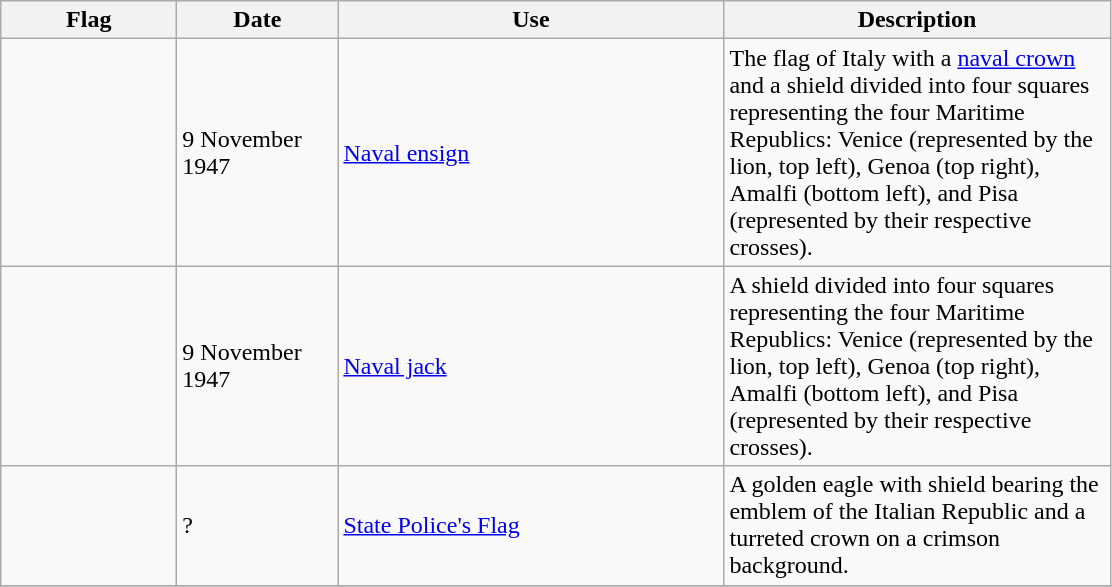<table class="wikitable">
<tr>
<th style="width:110px;">Flag</th>
<th style="width:100px;">Date</th>
<th style="width:250px;">Use</th>
<th style="width:250px;">Description</th>
</tr>
<tr>
<td></td>
<td>9 November 1947</td>
<td><a href='#'>Naval ensign</a></td>
<td>The flag of Italy with a <a href='#'>naval crown</a> and a shield divided into four squares representing the four Maritime Republics: Venice (represented by the lion, top left), Genoa (top right), Amalfi (bottom left), and Pisa (represented by their respective crosses).</td>
</tr>
<tr>
<td></td>
<td>9 November 1947</td>
<td><a href='#'>Naval jack</a></td>
<td>A shield divided into four squares representing the four Maritime Republics: Venice (represented by the lion, top left), Genoa (top right), Amalfi (bottom left), and Pisa (represented by their respective crosses).</td>
</tr>
<tr>
<td></td>
<td>?</td>
<td><a href='#'>State Police's Flag</a></td>
<td>A golden eagle with shield bearing the emblem of the Italian Republic and a turreted crown on a crimson background.</td>
</tr>
<tr>
</tr>
</table>
